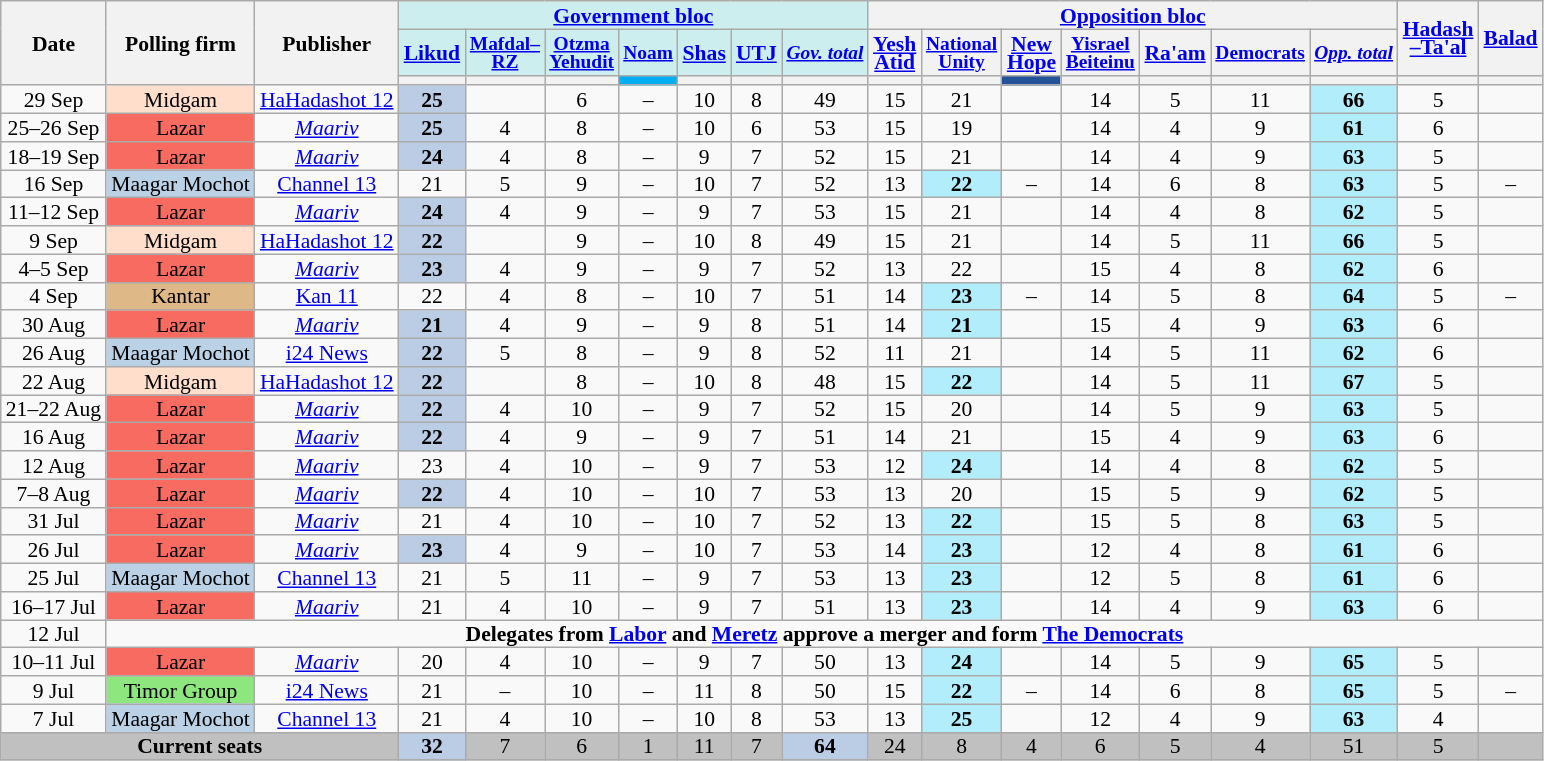<table class="wikitable sortable" style=text-align:center;font-size:90%;line-height:12px>
<tr>
<th rowspan=3>Date</th>
<th rowspan=3>Polling firm</th>
<th rowspan=3>Publisher</th>
<th colspan=7 style=background:#cee;><a href='#'>Government bloc</a></th>
<th colspan=7><a href='#'>Opposition bloc</a></th>
<th rowspan=2><a href='#'>Hadash<br>–Ta'al</a></th>
<th rowspan=2><a href='#'>Balad</a></th>
</tr>
<tr>
<th style=background:#cee><a href='#'>Likud</a></th>
<th style=background:#cee;font-size:90%><a href='#'>Mafdal–<br>RZ</a></th>
<th style=background:#cee;font-size:90%><a href='#'>Otzma<br>Yehudit</a></th>
<th style=background:#cee;font-size:90%><a href='#'>Noam</a></th>
<th style=background:#cee><a href='#'>Shas</a></th>
<th style=background:#cee><a href='#'>UTJ</a></th>
<th style=background:#cee;font-size:90%><a href='#'><em>Gov. total</em></a></th>
<th><a href='#'>Yesh<br>Atid</a></th>
<th style=font-size:90%><a href='#'>National<br>Unity</a></th>
<th><a href='#'>New<br>Hope</a></th>
<th style=font-size:90%><a href='#'>Yisrael<br>Beiteinu</a></th>
<th><a href='#'>Ra'am</a></th>
<th style=font-size:90%><a href='#'>Democrats</a></th>
<th style=font-size:90%><a href='#'><em>Opp. total</em></a></th>
</tr>
<tr>
<th style=background:></th>
<th style=background:></th>
<th style=background:></th>
<th style=background:#01AFF0></th>
<th style=background:></th>
<th style=background:></th>
<th style=background:></th>
<th style=background:></th>
<th style=background:></th>
<th style=background:#235298></th>
<th style=background:></th>
<th style=background:></th>
<th style=background:></th>
<th style=background:></th>
<th style=background:></th>
<th style=background:></th>
</tr>
<tr>
<td data-sort-value=2024-09-29>29 Sep</td>
<td style=background:#FFDFCC>Midgam</td>
<td><a href='#'>HaHadashot 12</a></td>
<td style=background:#BBCDE4><strong>25</strong> </td>
<td>	</td>
<td>6					</td>
<td>–					</td>
<td>10					</td>
<td>8					</td>
<td>49					</td>
<td>15					</td>
<td>21	                </td>
<td>	</td>
<td>14					</td>
<td>5					</td>
<td>11		            </td>
<td style=background:#B2EDFB><strong>66</strong>	</td>
<td>5					</td>
<td>	</td>
</tr>
<tr>
<td data-sort-value=2024-09-26>25–26 Sep</td>
<td style=background:#F86B61>Lazar</td>
<td><em><a href='#'>Maariv</a></em></td>
<td style=background:#BBCDE4><strong>25</strong>	</td>
<td>4                	</td>
<td>8				    </td>
<td>–					</td>
<td>10					</td>
<td>6					</td>
<td>53					</td>
<td>15					</td>
<td>19                 </td>
<td>	</td>
<td>14					</td>
<td>4					</td>
<td>9					</td>
<td style=background:#B2EDFB><strong>61</strong>	</td>
<td>6					</td>
<td>	</td>
</tr>
<tr>
<td data-sort-value=2024-09-18>18–19 Sep</td>
<td style=background:#F86B61>Lazar</td>
<td><em><a href='#'>Maariv</a></em></td>
<td style=background:#BBCDE4><strong>24</strong>	</td>
<td>4                	</td>
<td>8				    </td>
<td>–					</td>
<td>9					</td>
<td>7					</td>
<td>52					</td>
<td>15					</td>
<td>21	                </td>
<td>	</td>
<td>14					</td>
<td>4					</td>
<td>9					</td>
<td style=background:#B2EDFB><strong>63</strong>	</td>
<td>5					</td>
<td>	</td>
</tr>
<tr>
<td data-sort-value=2024-09-16>16 Sep</td>
<td style=background:#BAD1E6>Maagar Mochot</td>
<td><a href='#'>Channel 13</a></td>
<td>21					</td>
<td>5					</td>
<td>9					</td>
<td>–					</td>
<td>10					</td>
<td>7					</td>
<td>52					</td>
<td>13					</td>
<td style=background:#B2EDFB><strong>22</strong>	</td>
<td>–	                </td>
<td>14					</td>
<td>6					</td>
<td>8					</td>
<td style=background:#B2EDFB><strong>63</strong>	</td>
<td>5					</td>
<td>–	                </td>
</tr>
<tr>
<td data-sort-value=2024-09-12>11–12 Sep</td>
<td style=background:#F86B61>Lazar</td>
<td><em><a href='#'>Maariv</a></em></td>
<td style=background:#BBCDE4><strong>24</strong>	</td>
<td>4                	</td>
<td>9				    </td>
<td>–					</td>
<td>9					</td>
<td>7					</td>
<td>53					</td>
<td>15					</td>
<td>21	                </td>
<td>	</td>
<td>14					</td>
<td>4					</td>
<td>8					</td>
<td style=background:#B2EDFB><strong>62</strong>	</td>
<td>5					</td>
<td>	</td>
</tr>
<tr>
<td data-sort-value=2024-09-09>9 Sep</td>
<td style=background:#FFDFCC>Midgam</td>
<td><a href='#'>HaHadashot 12</a></td>
<td style=background:#BBCDE4><strong>22</strong> </td>
<td>	</td>
<td>9					</td>
<td>–					</td>
<td>10					</td>
<td>8					</td>
<td>49					</td>
<td>15					</td>
<td>21	                </td>
<td>	</td>
<td>14					</td>
<td>5					</td>
<td>11		            </td>
<td style=background:#B2EDFB><strong>66</strong>	</td>
<td>5					</td>
<td>	</td>
</tr>
<tr>
<td data-sort-value=2024-09-04>4–5 Sep</td>
<td style=background:#F86B61>Lazar</td>
<td><em><a href='#'>Maariv</a></em></td>
<td style=background:#BBCDE4><strong>23</strong>	</td>
<td>4                	</td>
<td>9				    </td>
<td>–					</td>
<td>9					</td>
<td>7					</td>
<td>52					</td>
<td>13					</td>
<td>22	                </td>
<td>	</td>
<td>15					</td>
<td>4					</td>
<td>8					</td>
<td style=background:#B2EDFB><strong>62</strong>	</td>
<td>6					</td>
<td>	</td>
</tr>
<tr>
<td data-sort-value=2024-09-04>4 Sep</td>
<td style=background:burlywood>Kantar</td>
<td><a href='#'>Kan 11</a></td>
<td>22					</td>
<td>4					</td>
<td>8					</td>
<td>–					</td>
<td>10					</td>
<td>7					</td>
<td>51					</td>
<td>14					</td>
<td style=background:#B2EDFB><strong>23</strong>	</td>
<td>–	                </td>
<td>14					</td>
<td>5					</td>
<td>8					</td>
<td style=background:#B2EDFB><strong>64</strong>	</td>
<td>5					</td>
<td>–	                </td>
</tr>
<tr>
<td data-sort-value=2024-08-30>30 Aug</td>
<td style=background:#F86B61>Lazar</td>
<td><em><a href='#'>Maariv</a></em></td>
<td style=background:#BBCDE4><strong>21</strong>	</td>
<td>4                	</td>
<td>9					</td>
<td>–					</td>
<td>9					</td>
<td>8					</td>
<td>51					</td>
<td>14					</td>
<td style=background:#B2EDFB><strong>21</strong></td>
<td>	</td>
<td>15					</td>
<td>4					</td>
<td>9					</td>
<td style=background:#B2EDFB><strong>63</strong>	</td>
<td>6					</td>
<td>	</td>
</tr>
<tr>
<td data-sort-value=2024-08-26>26 Aug</td>
<td style=background:#BAD1E6>Maagar Mochot</td>
<td><a href='#'>i24 News</a></td>
<td style=background:#BBCDE4><strong>22</strong> </td>
<td>5					</td>
<td>8					</td>
<td>–					</td>
<td>9					</td>
<td>8					</td>
<td>52					</td>
<td>11					</td>
<td>21	                </td>
<td>	</td>
<td>14					</td>
<td>5					</td>
<td>11					</td>
<td style=background:#B2EDFB><strong>62</strong>	</td>
<td>6					</td>
<td>	</td>
</tr>
<tr>
<td data-sort-value=2024-08-22>22 Aug</td>
<td style=background:#FFDFCC>Midgam</td>
<td><a href='#'>HaHadashot 12</a></td>
<td style=background:#BBCDE4><strong>22</strong> </td>
<td>	</td>
<td>8					</td>
<td>–					</td>
<td>10					</td>
<td>8					</td>
<td>48					</td>
<td>15					</td>
<td style=background:#B2EDFB><strong>22</strong>	</td>
<td>	</td>
<td>14					</td>
<td>5					</td>
<td>11		            </td>
<td style=background:#B2EDFB><strong>67</strong>	</td>
<td>5					</td>
<td>	</td>
</tr>
<tr>
<td data-sort-value=2024-08-21>21–22 Aug</td>
<td style=background:#F86B61>Lazar</td>
<td><em><a href='#'>Maariv</a></em></td>
<td style=background:#BBCDE4><strong>22</strong>	</td>
<td>4                	</td>
<td>10					</td>
<td>–					</td>
<td>9					</td>
<td>7					</td>
<td>52					</td>
<td>15					</td>
<td>20	                </td>
<td>	</td>
<td>14					</td>
<td>5					</td>
<td>9					</td>
<td style=background:#B2EDFB><strong>63</strong>	</td>
<td>5					</td>
<td>	</td>
</tr>
<tr>
<td data-sort-value=2024-08-16>16 Aug</td>
<td style=background:#F86B61>Lazar</td>
<td><em><a href='#'>Maariv</a></em></td>
<td style=background:#BBCDE4><strong>22</strong> </td>
<td>4                	</td>
<td>9					</td>
<td>–					</td>
<td>9					</td>
<td>7					</td>
<td>51					</td>
<td>14					</td>
<td>21                 </td>
<td>	</td>
<td>15					</td>
<td>4					</td>
<td>9					</td>
<td style=background:#B2EDFB><strong>63</strong>	</td>
<td>6					</td>
<td>	</td>
</tr>
<tr>
<td data-sort-value=2024-08-12>12 Aug</td>
<td style=background:#F86B61>Lazar</td>
<td><em><a href='#'>Maariv</a></em></td>
<td>23	                </td>
<td>4                	</td>
<td>10					</td>
<td>–					</td>
<td>9					</td>
<td>7					</td>
<td>53					</td>
<td>12					</td>
<td style=background:#B2EDFB><strong>24</strong></td>
<td>	</td>
<td>14					</td>
<td>4					</td>
<td>8					</td>
<td style=background:#B2EDFB><strong>62</strong>	</td>
<td>5					</td>
<td>	</td>
</tr>
<tr>
<td data-sort-value=2024-08-07>7–8 Aug</td>
<td style=background:#F86B61>Lazar</td>
<td><em><a href='#'>Maariv</a></em></td>
<td style=background:#BBCDE4><strong>22</strong>	</td>
<td>4                	</td>
<td>10					</td>
<td>–					</td>
<td>10					</td>
<td>7					</td>
<td>53					</td>
<td>13					</td>
<td>20	                </td>
<td>	</td>
<td>15					</td>
<td>5					</td>
<td>9					</td>
<td style=background:#B2EDFB><strong>62</strong>	</td>
<td>5					</td>
<td>	</td>
</tr>
<tr>
<td data-sort-value=2024-07-31>31 Jul</td>
<td style=background:#F86B61>Lazar</td>
<td><em><a href='#'>Maariv</a></em></td>
<td>21                 </td>
<td>4                	</td>
<td>10					</td>
<td>–					</td>
<td>10					</td>
<td>7					</td>
<td>52					</td>
<td>13					</td>
<td style=background:#B2EDFB><strong>22</strong>	</td>
<td>	</td>
<td>15					</td>
<td>5					</td>
<td>8					</td>
<td style=background:#B2EDFB><strong>63</strong>	</td>
<td>5					</td>
<td>	</td>
</tr>
<tr>
<td data-sort-value=2024-07-26>26 Jul</td>
<td style=background:#F86B61>Lazar</td>
<td><em><a href='#'>Maariv</a></em></td>
<td style=background:#BBCDE4><strong>23</strong>	</td>
<td>4                	</td>
<td>9					</td>
<td>–					</td>
<td>10					</td>
<td>7					</td>
<td>53					</td>
<td>14					</td>
<td style=background:#B2EDFB><strong>23</strong>	</td>
<td>	</td>
<td>12					</td>
<td>4					</td>
<td>8					</td>
<td style=background:#B2EDFB><strong>61</strong>	</td>
<td>6					</td>
<td>	</td>
</tr>
<tr>
<td data-sort-value=2024-07-25>25 Jul</td>
<td style=background:#BAD1E6>Maagar Mochot</td>
<td><a href='#'>Channel 13</a></td>
<td>21					</td>
<td>5					</td>
<td>11					</td>
<td>–					</td>
<td>9					</td>
<td>7					</td>
<td>53					</td>
<td>13					</td>
<td style=background:#B2EDFB><strong>23</strong>	</td>
<td>	</td>
<td>12					</td>
<td>5					</td>
<td>8					</td>
<td style=background:#B2EDFB><strong>61</strong>	</td>
<td>6					</td>
<td>	</td>
</tr>
<tr>
<td data-sort-value=2024-07-16>16–17 Jul</td>
<td style=background:#F86B61>Lazar</td>
<td><em><a href='#'>Maariv</a></em></td>
<td>21					</td>
<td>4                	</td>
<td>10					</td>
<td>–					</td>
<td>9					</td>
<td>7					</td>
<td>51					</td>
<td>13					</td>
<td style=background:#B2EDFB><strong>23</strong>	</td>
<td>	</td>
<td>14					</td>
<td>4					</td>
<td>9					</td>
<td style=background:#B2EDFB><strong>63</strong>	</td>
<td>6					</td>
<td>	</td>
</tr>
<tr>
<td data-sort-value=2024-07-12>12 Jul</td>
<td colspan=18><strong>Delegates from <a href='#'>Labor</a> and <a href='#'>Meretz</a> approve a merger and form <a href='#'>The Democrats</a></strong></td>
</tr>
<tr>
<td data-sort-value=2024-07-10>10–11 Jul</td>
<td style=background:#F86B61>Lazar</td>
<td><em><a href='#'>Maariv</a></em></td>
<td>20					</td>
<td>4                	</td>
<td>10					</td>
<td>–					</td>
<td>9					</td>
<td>7					</td>
<td>50					</td>
<td>13					</td>
<td style=background:#B2EDFB><strong>24</strong>	</td>
<td>	</td>
<td>14					</td>
<td>5					</td>
<td>9					</td>
<td style=background:#B2EDFB><strong>65</strong>	</td>
<td>5					</td>
<td>	</td>
</tr>
<tr>
<td data-sort-value=2024-07-09>9 Jul</td>
<td style=background:#8DE67E>Timor Group</td>
<td><a href='#'>i24 News</a></td>
<td>21					</td>
<td>–					</td>
<td>10					</td>
<td>–					</td>
<td>11					</td>
<td>8					</td>
<td>50					</td>
<td>15					</td>
<td style=background:#B2EDFB><strong>22</strong>	</td>
<td>–	</td>
<td>14					</td>
<td>6					</td>
<td>8					</td>
<td style=background:#B2EDFB><strong>65</strong>	</td>
<td>5					</td>
<td>–	</td>
</tr>
<tr>
<td data-sort-value=2024-07-07>7 Jul</td>
<td style=background:#BAD1E6>Maagar Mochot</td>
<td><a href='#'>Channel 13</a></td>
<td>21					</td>
<td>4					</td>
<td>10					</td>
<td>–					</td>
<td>10					</td>
<td>8					</td>
<td>53					</td>
<td>13					</td>
<td style=background:#B2EDFB><strong>25</strong>	</td>
<td>	</td>
<td>12					</td>
<td>4					</td>
<td>9					</td>
<td style=background:#B2EDFB><strong>63</strong>	</td>
<td>4					</td>
<td>	</td>
</tr>
<tr style=background:silver>
<td colspan=3><strong>Current seats</strong></td>
<td style=background:#BBCDE4><strong>32</strong>	</td>
<td>7					</td>
<td>6					</td>
<td>1					</td>
<td>11					</td>
<td>7					</td>
<td style=background:#BBCDE4><strong>64</strong>	</td>
<td>24					</td>
<td>8					</td>
<td>4					</td>
<td>6					</td>
<td>5					</td>
<td>4					</td>
<td>51					</td>
<td>5					</td>
<td>	</td>
</tr>
</table>
